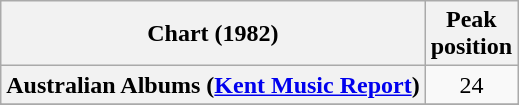<table class="wikitable sortable plainrowheaders" style="text-align:center">
<tr>
<th scope="col">Chart (1982)</th>
<th scope="col">Peak<br> position</th>
</tr>
<tr>
<th scope="row">Australian Albums (<a href='#'>Kent Music Report</a>)</th>
<td align="center">24</td>
</tr>
<tr>
</tr>
<tr>
</tr>
<tr>
</tr>
</table>
